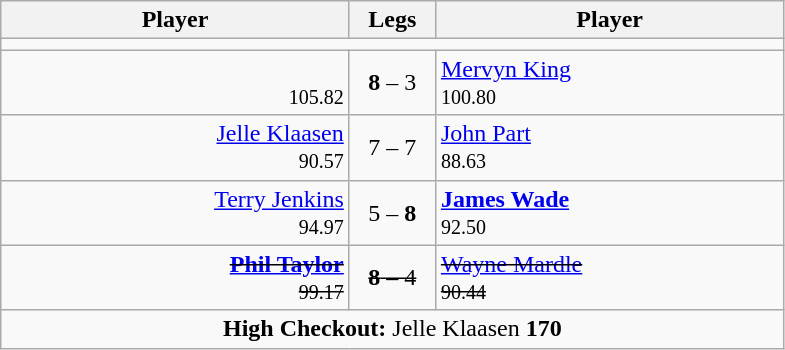<table class=wikitable style="text-align:center">
<tr>
<th width=225>Player</th>
<th width=50>Legs</th>
<th width=225>Player</th>
</tr>
<tr align=center>
<td colspan="3"></td>
</tr>
<tr align=left>
<td align=right> <br><small><span>105.82</span></small></td>
<td align=center><strong>8</strong> – 3</td>
<td> <a href='#'>Mervyn King</a> <br><small><span>100.80</span></small></td>
</tr>
<tr align=left>
<td align=right><a href='#'>Jelle Klaasen</a>  <br><small><span>90.57</span></small></td>
<td align=center>7 – 7</td>
<td> <a href='#'>John Part</a> <br><small><span>88.63</span></small></td>
</tr>
<tr align=left>
<td align=right><a href='#'>Terry Jenkins</a>  <br><small><span>94.97</span></small></td>
<td align=center>5 – <strong>8</strong></td>
<td> <strong><a href='#'>James Wade</a></strong> <br><small><span>92.50</span></small></td>
</tr>
<tr align=left>
<td align=right><s><strong><a href='#'>Phil Taylor</a></strong></s>  <br><small><span><s>99.17</s></span></small></td>
<td align=center><s><strong>8</strong> – 4</s></td>
<td> <s><a href='#'>Wayne Mardle</a></s> <br><small><span><s>90.44</s></span></small></td>
</tr>
<tr align=center>
<td colspan="3"><strong>High Checkout:</strong> Jelle Klaasen <strong>170</strong></td>
</tr>
</table>
